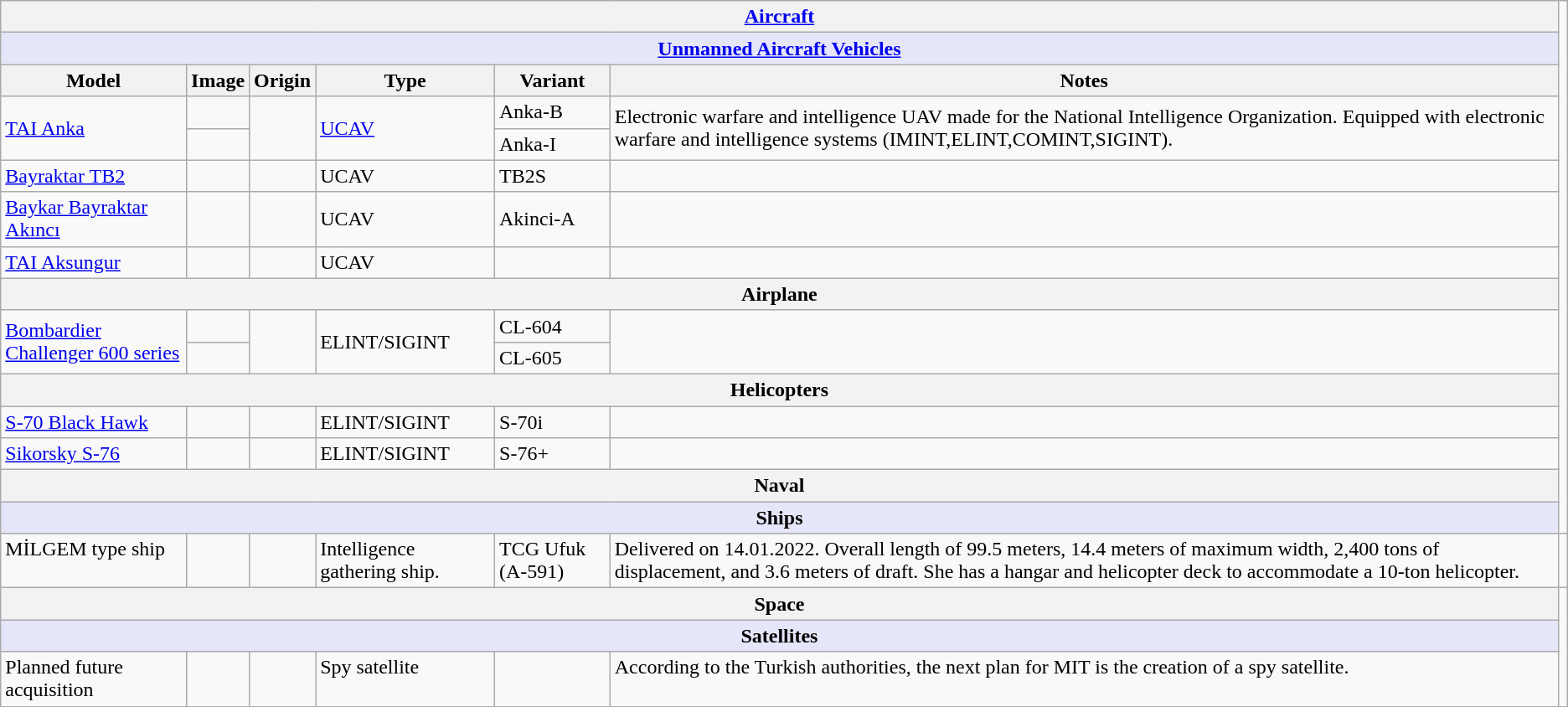<table class="wikitable">
<tr>
<th colspan="6"><a href='#'>Aircraft</a></th>
</tr>
<tr>
<th colspan="6" style="align: center; background: lavender;"><strong><a href='#'>Unmanned Aircraft Vehicles</a></strong></th>
</tr>
<tr>
<th>Model</th>
<th>Image</th>
<th>Origin</th>
<th>Type</th>
<th>Variant</th>
<th>Notes</th>
</tr>
<tr>
<td rowspan="2"><a href='#'>TAI Anka</a></td>
<td></td>
<td rowspan="2"></td>
<td rowspan="2"><a href='#'>UCAV</a></td>
<td>Anka-B</td>
<td rowspan="2">Electronic warfare and intelligence UAV made for the National Intelligence Organization. Equipped with electronic warfare and intelligence systems (IMINT,ELINT,COMINT,SIGINT).</td>
</tr>
<tr>
<td></td>
<td>Anka-I</td>
</tr>
<tr valign="top">
<td><a href='#'>Bayraktar TB2</a></td>
<td></td>
<td></td>
<td>UCAV</td>
<td>TB2S</td>
<td></td>
</tr>
<tr>
<td><a href='#'>Baykar Bayraktar Akıncı</a></td>
<td></td>
<td></td>
<td>UCAV</td>
<td>Akinci-A</td>
<td></td>
</tr>
<tr>
<td><a href='#'>TAI Aksungur</a></td>
<td></td>
<td></td>
<td>UCAV</td>
<td></td>
<td></td>
</tr>
<tr>
<th colspan="6">Airplane</th>
</tr>
<tr>
<td rowspan="2"><a href='#'>Bombardier Challenger 600 series</a></td>
<td></td>
<td rowspan="2"></td>
<td rowspan="2">ELINT/SIGINT</td>
<td>CL-604</td>
<td rowspan="2"></td>
</tr>
<tr>
<td></td>
<td>CL-605</td>
</tr>
<tr>
<th colspan="6">Helicopters</th>
</tr>
<tr>
<td><a href='#'>S-70 Black Hawk</a></td>
<td></td>
<td></td>
<td>ELINT/SIGINT</td>
<td>S-70i</td>
<td></td>
</tr>
<tr>
<td><a href='#'>Sikorsky S-76</a></td>
<td></td>
<td></td>
<td>ELINT/SIGINT</td>
<td>S-76+</td>
<td></td>
</tr>
<tr>
<th colspan="6">Naval</th>
</tr>
<tr>
<th colspan="6" style="align: center; background: lavender;"><strong>Ships</strong></th>
</tr>
<tr valign="top">
<td>MİLGEM type ship</td>
<td></td>
<td></td>
<td>Intelligence gathering ship.</td>
<td>TCG Ufuk (A-591)</td>
<td>Delivered on 14.01.2022. Overall length of 99.5 meters, 14.4 meters of maximum width, 2,400 tons of displacement, and 3.6 meters of draft. She has a hangar and helicopter deck to accommodate a 10-ton helicopter.</td>
<td></td>
</tr>
<tr>
<th colspan="6">Space</th>
</tr>
<tr>
<th colspan="6" style="align: center; background: lavender;"><strong>Satellites</strong></th>
</tr>
<tr valign="top">
<td>Planned future acquisition</td>
<td></td>
<td></td>
<td>Spy satellite</td>
<td></td>
<td>According to the Turkish authorities, the next plan for MIT is the creation of a spy satellite.</td>
</tr>
</table>
